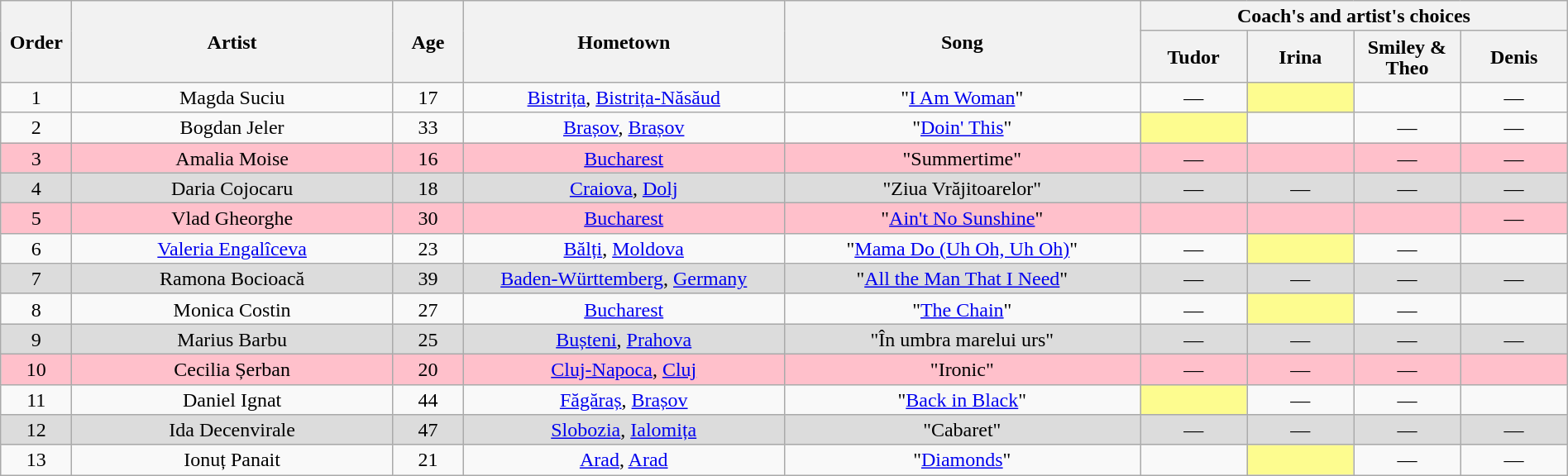<table class="wikitable" style="text-align:center; line-height:17px; width:100%;">
<tr>
<th scope="col" rowspan="2" style="width:04%;">Order</th>
<th scope="col" rowspan="2" style="width:18%;">Artist</th>
<th scope="col" rowspan="2" style="width:04%;">Age</th>
<th scope="col" rowspan="2" style="width:18%;">Hometown</th>
<th scope="col" rowspan="2" style="width:20%;">Song</th>
<th scope="col" colspan="4" style="width:24%;">Coach's and artist's choices</th>
</tr>
<tr>
<th style="width:06%;">Tudor</th>
<th style="width:06%;">Irina</th>
<th style="width:06%;">Smiley & Theo</th>
<th style="width:06%;">Denis</th>
</tr>
<tr>
<td>1</td>
<td>Magda Suciu</td>
<td>17</td>
<td><a href='#'>Bistrița</a>, <a href='#'>Bistrița-Năsăud</a></td>
<td>"<a href='#'>I Am Woman</a>"</td>
<td>—</td>
<td style="background:#FDFC8F;"></td>
<td></td>
<td>—</td>
</tr>
<tr>
<td>2</td>
<td>Bogdan Jeler</td>
<td>33</td>
<td><a href='#'>Brașov</a>, <a href='#'>Brașov</a></td>
<td>"<a href='#'>Doin' This</a>"</td>
<td style="background:#FDFC8F;"></td>
<td></td>
<td>—</td>
<td>—</td>
</tr>
<tr>
<td style="background:pink">3</td>
<td style="background:pink">Amalia Moise</td>
<td style="background:pink">16</td>
<td style="background:pink"><a href='#'>Bucharest</a></td>
<td style="background:pink">"Summertime"</td>
<td style="background:pink">—</td>
<td style="background:pink"></td>
<td style="background:pink">—</td>
<td style="background:pink">—</td>
</tr>
<tr style="background:#DCDCDC;">
<td>4</td>
<td>Daria Cojocaru</td>
<td>18</td>
<td><a href='#'>Craiova</a>, <a href='#'>Dolj</a></td>
<td>"Ziua Vrăjitoarelor"</td>
<td>—</td>
<td>—</td>
<td>—</td>
<td>—</td>
</tr>
<tr>
<td style="background:pink">5</td>
<td style="background:pink">Vlad Gheorghe</td>
<td style="background:pink">30</td>
<td style="background:pink"><a href='#'>Bucharest</a></td>
<td style="background:pink">"<a href='#'>Ain't No Sunshine</a>"</td>
<td style="background:pink"></td>
<td style="background:pink"></td>
<td style="background:pink"></td>
<td style="background:pink">—</td>
</tr>
<tr>
<td>6</td>
<td><a href='#'>Valeria Engalîceva</a></td>
<td>23</td>
<td><a href='#'>Bălți</a>, <a href='#'>Moldova</a></td>
<td>"<a href='#'>Mama Do (Uh Oh, Uh Oh)</a>"</td>
<td>—</td>
<td style="background:#FDFC8F;"></td>
<td>—</td>
<td></td>
</tr>
<tr style="background:#DCDCDC;">
<td>7</td>
<td>Ramona Bocioacă</td>
<td>39</td>
<td><a href='#'>Baden-Württemberg</a>, <a href='#'>Germany</a></td>
<td>"<a href='#'>All the Man That I Need</a>"</td>
<td>—</td>
<td>—</td>
<td>—</td>
<td>—</td>
</tr>
<tr>
<td>8</td>
<td>Monica Costin</td>
<td>27</td>
<td><a href='#'>Bucharest</a></td>
<td>"<a href='#'>The Chain</a>"</td>
<td>—</td>
<td style="background:#FDFC8F;"></td>
<td>—</td>
<td></td>
</tr>
<tr style="background:#DCDCDC;">
<td>9</td>
<td>Marius Barbu</td>
<td>25</td>
<td><a href='#'>Bușteni</a>, <a href='#'>Prahova</a></td>
<td>"În umbra marelui urs"</td>
<td>—</td>
<td>—</td>
<td>—</td>
<td>—</td>
</tr>
<tr>
<td style="background:pink">10</td>
<td style="background:pink">Cecilia Șerban</td>
<td style="background:pink">20</td>
<td style="background:pink"><a href='#'>Cluj-Napoca</a>, <a href='#'>Cluj</a></td>
<td style="background:pink">"Ironic"</td>
<td style="background:pink">—</td>
<td style="background:pink">—</td>
<td style="background:pink">—</td>
<td style="background:pink"></td>
</tr>
<tr>
<td>11</td>
<td>Daniel Ignat</td>
<td>44</td>
<td><a href='#'>Făgăraș</a>, <a href='#'>Brașov</a></td>
<td>"<a href='#'>Back in Black</a>"</td>
<td style="background:#FDFC8F;"></td>
<td>—</td>
<td>—</td>
<td></td>
</tr>
<tr style="background:#DCDCDC;">
<td>12</td>
<td>Ida Decenvirale</td>
<td>47</td>
<td><a href='#'>Slobozia</a>, <a href='#'>Ialomița</a></td>
<td>"Cabaret"</td>
<td>—</td>
<td>—</td>
<td>—</td>
<td>—</td>
</tr>
<tr>
<td>13</td>
<td>Ionuț Panait</td>
<td>21</td>
<td><a href='#'>Arad</a>, <a href='#'>Arad</a></td>
<td>"<a href='#'>Diamonds</a>"</td>
<td></td>
<td style="background:#FDFC8F;"></td>
<td>—</td>
<td>—</td>
</tr>
</table>
